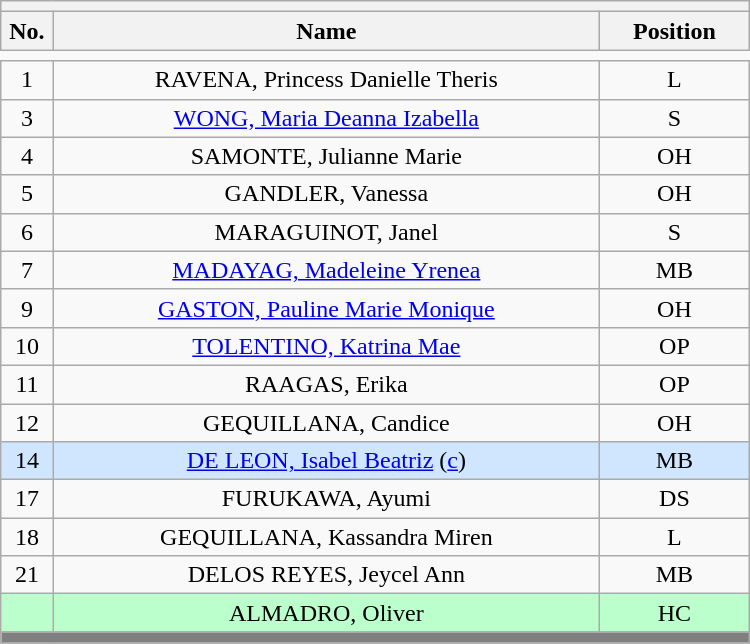<table class='wikitable mw-collapsible mw-collapsed' style="text-align: center; width: 500px; border: none">
<tr>
<th style='text-align: left;' colspan=3></th>
</tr>
<tr>
<th style='width: 7%;'>No.</th>
<th>Name</th>
<th style='width: 20%;'>Position</th>
</tr>
<tr>
<td style='border: none;'></td>
</tr>
<tr>
<td>1</td>
<td>RAVENA, Princess Danielle Theris</td>
<td>L</td>
</tr>
<tr>
<td>3</td>
<td><a href='#'>WONG, Maria Deanna Izabella</a></td>
<td>S</td>
</tr>
<tr>
<td>4</td>
<td>SAMONTE, Julianne Marie</td>
<td>OH</td>
</tr>
<tr>
<td>5</td>
<td>GANDLER, Vanessa</td>
<td>OH</td>
</tr>
<tr>
<td>6</td>
<td>MARAGUINOT, Janel</td>
<td>S</td>
</tr>
<tr>
<td>7</td>
<td><a href='#'>MADAYAG, Madeleine Yrenea</a></td>
<td>MB</td>
</tr>
<tr>
<td>9</td>
<td><a href='#'>GASTON, Pauline Marie Monique</a></td>
<td>OH</td>
</tr>
<tr>
<td>10</td>
<td><a href='#'>TOLENTINO, Katrina Mae</a></td>
<td>OP</td>
</tr>
<tr>
<td>11</td>
<td>RAAGAS, Erika</td>
<td>OP</td>
</tr>
<tr>
<td>12</td>
<td>GEQUILLANA, Candice</td>
<td>OH</td>
</tr>
<tr style="background:#D0E6FF">
<td>14</td>
<td><a href='#'>DE LEON, Isabel Beatriz</a> (<a href='#'>c</a>)</td>
<td>MB</td>
</tr>
<tr>
<td>17</td>
<td>FURUKAWA, Ayumi</td>
<td>DS</td>
</tr>
<tr>
<td>18</td>
<td>GEQUILLANA, Kassandra Miren</td>
<td>L</td>
</tr>
<tr>
<td>21</td>
<td>DELOS REYES, Jeycel Ann</td>
<td>MB</td>
</tr>
<tr style="background:#BBFFCC">
<td></td>
<td>ALMADRO, Oliver</td>
<td>HC</td>
</tr>
<tr>
<th style='background: grey;' colspan=3></th>
</tr>
</table>
